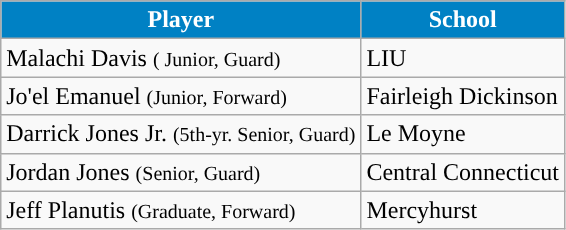<table class="wikitable" border="1">
<tr>
<th align="center" style="background:#0081C4; color:#FFFFFF;">Player</th>
<th align="center" style="background:#0081C4; color:#FFFFFF;">School</th>
</tr>
<tr>
<td>Malachi Davis <small>( Junior, Guard)</small></td>
<td style=>LIU</td>
</tr>
<tr>
<td>Jo'el Emanuel <small>(Junior, Forward)</small></td>
<td style=>Fairleigh Dickinson</td>
</tr>
<tr>
<td>Darrick Jones Jr. <small>(5th-yr. Senior, Guard)</small></td>
<td style=>Le Moyne</td>
</tr>
<tr>
<td>Jordan Jones <small>(Senior, Guard)</small></td>
<td style=>Central Connecticut</td>
</tr>
<tr>
<td>Jeff Planutis <small>(Graduate, Forward)</small></td>
<td style=>Mercyhurst</td>
</tr>
</table>
